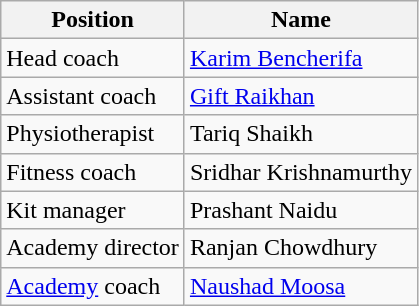<table class="wikitable">
<tr>
<th>Position</th>
<th>Name</th>
</tr>
<tr>
<td>Head coach</td>
<td> <a href='#'>Karim Bencherifa</a></td>
</tr>
<tr>
<td>Assistant coach</td>
<td> <a href='#'>Gift Raikhan</a></td>
</tr>
<tr>
<td>Physiotherapist</td>
<td> Tariq Shaikh</td>
</tr>
<tr>
<td>Fitness coach</td>
<td> Sridhar Krishnamurthy</td>
</tr>
<tr>
<td>Kit manager</td>
<td> Prashant Naidu</td>
</tr>
<tr>
<td>Academy director</td>
<td> Ranjan Chowdhury</td>
</tr>
<tr>
<td><a href='#'>Academy</a> coach</td>
<td> <a href='#'>Naushad Moosa</a></td>
</tr>
</table>
